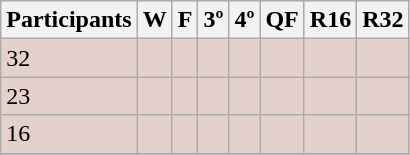<table class="wikitable">
<tr>
<th>Participants</th>
<th>W</th>
<th>F</th>
<th>3º</th>
<th>4º</th>
<th>QF</th>
<th>R16</th>
<th>R32</th>
</tr>
<tr bgcolor="#e5d1cb">
<td>32</td>
<td></td>
<td></td>
<td></td>
<td></td>
<td></td>
<td></td>
<td></td>
</tr>
<tr bgcolor="#e5d1cb">
<td>23</td>
<td></td>
<td></td>
<td></td>
<td></td>
<td></td>
<td></td>
<td></td>
</tr>
<tr bgcolor="#e5d1cb">
<td>16</td>
<td></td>
<td></td>
<td></td>
<td></td>
<td></td>
<td></td>
<td></td>
</tr>
<tr>
</tr>
</table>
